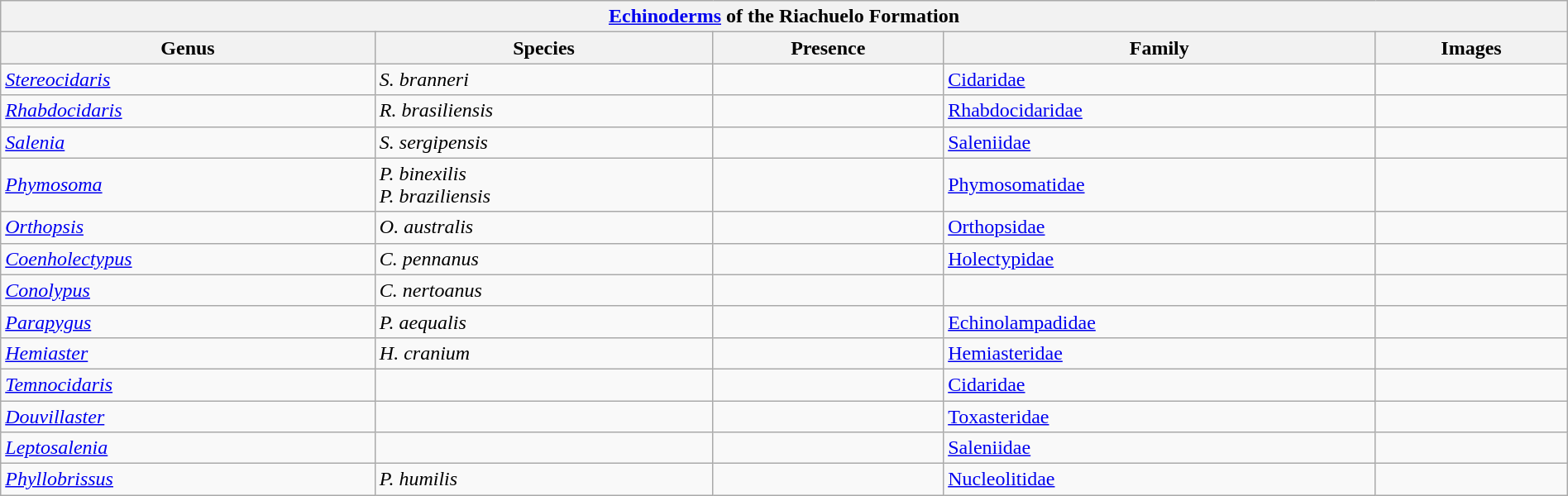<table class="wikitable" align="center" width="100%">
<tr>
<th colspan="5" align="center"><strong><a href='#'>Echinoderms</a> of the Riachuelo Formation</strong></th>
</tr>
<tr>
<th>Genus</th>
<th>Species</th>
<th>Presence</th>
<th>Family</th>
<th>Images</th>
</tr>
<tr>
<td><em><a href='#'>Stereocidaris</a></em></td>
<td><em>S. branneri</em></td>
<td></td>
<td><a href='#'>Cidaridae</a></td>
<td></td>
</tr>
<tr>
<td><em><a href='#'>Rhabdocidaris</a></em></td>
<td><em>R. brasiliensis</em></td>
<td></td>
<td><a href='#'>Rhabdocidaridae</a></td>
<td></td>
</tr>
<tr>
<td><em><a href='#'>Salenia</a></em></td>
<td><em>S. sergipensis</em></td>
<td></td>
<td><a href='#'>Saleniidae</a></td>
<td></td>
</tr>
<tr>
<td><em><a href='#'>Phymosoma</a></em></td>
<td><em>P. binexilis</em><br><em>P. braziliensis</em></td>
<td></td>
<td><a href='#'>Phymosomatidae</a></td>
<td></td>
</tr>
<tr>
<td><em><a href='#'>Orthopsis</a></em></td>
<td><em>O. australis</em></td>
<td></td>
<td><a href='#'>Orthopsidae</a></td>
<td></td>
</tr>
<tr>
<td><em><a href='#'>Coenholectypus</a></em></td>
<td><em>C. pennanus</em></td>
<td></td>
<td><a href='#'>Holectypidae</a></td>
<td></td>
</tr>
<tr>
<td><em><a href='#'>Conolypus</a></em></td>
<td><em>C. nertoanus</em></td>
<td></td>
<td></td>
<td></td>
</tr>
<tr>
<td><em><a href='#'>Parapygus</a></em></td>
<td><em>P. aequalis</em></td>
<td></td>
<td><a href='#'>Echinolampadidae</a></td>
<td></td>
</tr>
<tr>
<td><em><a href='#'>Hemiaster</a></em></td>
<td><em>H. cranium</em></td>
<td></td>
<td><a href='#'>Hemiasteridae</a></td>
<td></td>
</tr>
<tr>
<td><em><a href='#'>Temnocidaris</a></em></td>
<td></td>
<td></td>
<td><a href='#'>Cidaridae</a></td>
<td></td>
</tr>
<tr>
<td><em><a href='#'>Douvillaster</a></em></td>
<td></td>
<td></td>
<td><a href='#'>Toxasteridae</a></td>
<td></td>
</tr>
<tr>
<td><em><a href='#'>Leptosalenia</a></em></td>
<td></td>
<td></td>
<td><a href='#'>Saleniidae</a></td>
<td></td>
</tr>
<tr>
<td><em><a href='#'>Phyllobrissus</a></em></td>
<td><em>P. humilis</em></td>
<td></td>
<td><a href='#'>Nucleolitidae</a></td>
<td></td>
</tr>
</table>
